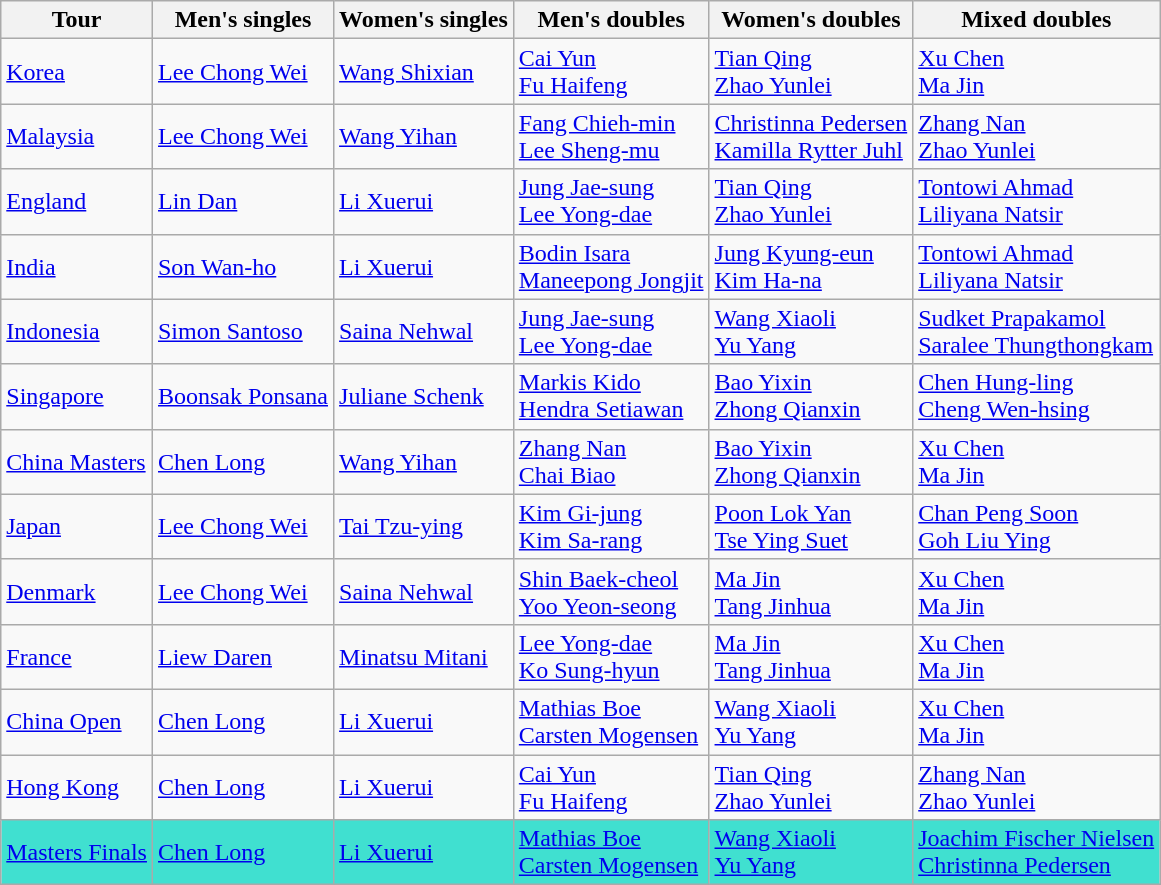<table class="wikitable sortable">
<tr>
<th>Tour</th>
<th>Men's singles</th>
<th>Women's singles</th>
<th>Men's doubles</th>
<th>Women's doubles</th>
<th>Mixed doubles</th>
</tr>
<tr>
<td><a href='#'>Korea</a></td>
<td> <a href='#'>Lee Chong Wei</a></td>
<td> <a href='#'>Wang Shixian</a></td>
<td> <a href='#'>Cai Yun</a> <br> <a href='#'>Fu Haifeng</a></td>
<td> <a href='#'>Tian Qing</a> <br> <a href='#'>Zhao Yunlei</a></td>
<td> <a href='#'>Xu Chen</a> <br> <a href='#'>Ma Jin</a></td>
</tr>
<tr>
<td><a href='#'>Malaysia</a></td>
<td> <a href='#'>Lee Chong Wei</a></td>
<td> <a href='#'>Wang Yihan</a></td>
<td> <a href='#'>Fang Chieh-min</a> <br> <a href='#'>Lee Sheng-mu</a></td>
<td> <a href='#'>Christinna Pedersen</a> <br> <a href='#'>Kamilla Rytter Juhl</a></td>
<td> <a href='#'>Zhang Nan</a> <br> <a href='#'>Zhao Yunlei</a></td>
</tr>
<tr>
<td><a href='#'>England</a></td>
<td> <a href='#'>Lin Dan</a></td>
<td> <a href='#'>Li Xuerui</a></td>
<td> <a href='#'>Jung Jae-sung</a> <br> <a href='#'>Lee Yong-dae</a></td>
<td> <a href='#'>Tian Qing</a> <br> <a href='#'>Zhao Yunlei</a></td>
<td> <a href='#'>Tontowi Ahmad</a> <br> <a href='#'>Liliyana Natsir</a></td>
</tr>
<tr>
<td><a href='#'>India</a></td>
<td> <a href='#'>Son Wan-ho</a></td>
<td> <a href='#'>Li Xuerui</a></td>
<td> <a href='#'>Bodin Isara</a> <br> <a href='#'>Maneepong Jongjit</a></td>
<td> <a href='#'>Jung Kyung-eun</a> <br> <a href='#'>Kim Ha-na</a></td>
<td> <a href='#'>Tontowi Ahmad</a> <br> <a href='#'>Liliyana Natsir</a></td>
</tr>
<tr>
<td><a href='#'>Indonesia</a></td>
<td> <a href='#'>Simon Santoso</a></td>
<td> <a href='#'>Saina Nehwal</a></td>
<td> <a href='#'>Jung Jae-sung</a> <br> <a href='#'>Lee Yong-dae</a></td>
<td> <a href='#'>Wang Xiaoli</a> <br> <a href='#'>Yu Yang</a></td>
<td> <a href='#'>Sudket Prapakamol</a> <br> <a href='#'>Saralee Thungthongkam</a></td>
</tr>
<tr>
<td><a href='#'>Singapore</a></td>
<td> <a href='#'>Boonsak Ponsana</a></td>
<td> <a href='#'>Juliane Schenk</a></td>
<td> <a href='#'>Markis Kido</a> <br> <a href='#'>Hendra Setiawan</a></td>
<td> <a href='#'>Bao Yixin</a> <br> <a href='#'>Zhong Qianxin</a></td>
<td> <a href='#'>Chen Hung-ling</a> <br> <a href='#'>Cheng Wen-hsing</a></td>
</tr>
<tr>
<td><a href='#'>China Masters</a></td>
<td> <a href='#'>Chen Long</a></td>
<td> <a href='#'>Wang Yihan</a></td>
<td> <a href='#'>Zhang Nan</a> <br> <a href='#'>Chai Biao</a></td>
<td> <a href='#'>Bao Yixin</a> <br> <a href='#'>Zhong Qianxin</a></td>
<td> <a href='#'>Xu Chen</a> <br> <a href='#'>Ma Jin</a></td>
</tr>
<tr>
<td><a href='#'>Japan</a></td>
<td> <a href='#'>Lee Chong Wei</a></td>
<td> <a href='#'>Tai Tzu-ying</a></td>
<td> <a href='#'>Kim Gi-jung</a> <br> <a href='#'>Kim Sa-rang</a></td>
<td> <a href='#'>Poon Lok Yan</a> <br> <a href='#'>Tse Ying Suet</a></td>
<td> <a href='#'>Chan Peng Soon</a> <br> <a href='#'>Goh Liu Ying</a></td>
</tr>
<tr>
<td><a href='#'>Denmark</a></td>
<td> <a href='#'>Lee Chong Wei</a></td>
<td> <a href='#'>Saina Nehwal</a></td>
<td> <a href='#'>Shin Baek-cheol</a> <br> <a href='#'>Yoo Yeon-seong</a></td>
<td> <a href='#'>Ma Jin</a> <br> <a href='#'>Tang Jinhua</a></td>
<td> <a href='#'>Xu Chen</a> <br> <a href='#'>Ma Jin</a></td>
</tr>
<tr>
<td><a href='#'>France</a></td>
<td> <a href='#'>Liew Daren</a></td>
<td> <a href='#'>Minatsu Mitani</a></td>
<td> <a href='#'>Lee Yong-dae</a> <br> <a href='#'>Ko Sung-hyun</a></td>
<td> <a href='#'>Ma Jin</a> <br> <a href='#'>Tang Jinhua</a></td>
<td> <a href='#'>Xu Chen</a> <br> <a href='#'>Ma Jin</a></td>
</tr>
<tr>
<td><a href='#'>China Open</a></td>
<td> <a href='#'>Chen Long</a></td>
<td> <a href='#'>Li Xuerui</a></td>
<td> <a href='#'>Mathias Boe</a> <br> <a href='#'>Carsten Mogensen</a></td>
<td> <a href='#'>Wang Xiaoli</a> <br> <a href='#'>Yu Yang</a></td>
<td> <a href='#'>Xu Chen</a> <br> <a href='#'>Ma Jin</a></td>
</tr>
<tr>
<td><a href='#'>Hong Kong</a></td>
<td> <a href='#'>Chen Long</a></td>
<td> <a href='#'>Li Xuerui</a></td>
<td> <a href='#'>Cai Yun</a> <br> <a href='#'>Fu Haifeng</a></td>
<td> <a href='#'>Tian Qing</a> <br> <a href='#'>Zhao Yunlei</a></td>
<td> <a href='#'>Zhang Nan</a> <br> <a href='#'>Zhao Yunlei</a></td>
</tr>
<tr bgcolor="turquoise">
<td><a href='#'>Masters Finals</a></td>
<td> <a href='#'>Chen Long</a></td>
<td> <a href='#'>Li Xuerui</a></td>
<td> <a href='#'>Mathias Boe</a> <br> <a href='#'>Carsten Mogensen</a></td>
<td> <a href='#'>Wang Xiaoli</a> <br> <a href='#'>Yu Yang</a></td>
<td> <a href='#'>Joachim Fischer Nielsen</a> <br> <a href='#'>Christinna Pedersen</a></td>
</tr>
</table>
